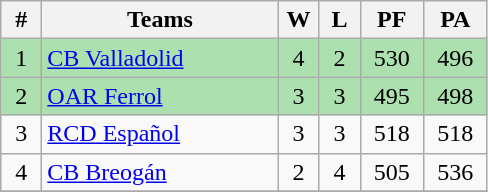<table class="wikitable" style="text-align: center;">
<tr>
<th width=20>#</th>
<th width=150>Teams</th>
<th width=20>W</th>
<th width=20>L</th>
<th width=35>PF</th>
<th width=35>PA</th>
</tr>
<tr bgcolor=ACE1AF>
<td>1</td>
<td align="left"><a href='#'>CB Valladolid</a></td>
<td>4</td>
<td>2</td>
<td>530</td>
<td>496</td>
</tr>
<tr bgcolor=ACE1AF>
<td>2</td>
<td align="left"><a href='#'>OAR Ferrol</a></td>
<td>3</td>
<td>3</td>
<td>495</td>
<td>498</td>
</tr>
<tr>
<td>3</td>
<td align="left"><a href='#'>RCD Español</a></td>
<td>3</td>
<td>3</td>
<td>518</td>
<td>518</td>
</tr>
<tr>
<td>4</td>
<td align="left"><a href='#'>CB Breogán</a></td>
<td>2</td>
<td>4</td>
<td>505</td>
<td>536</td>
</tr>
<tr>
</tr>
</table>
